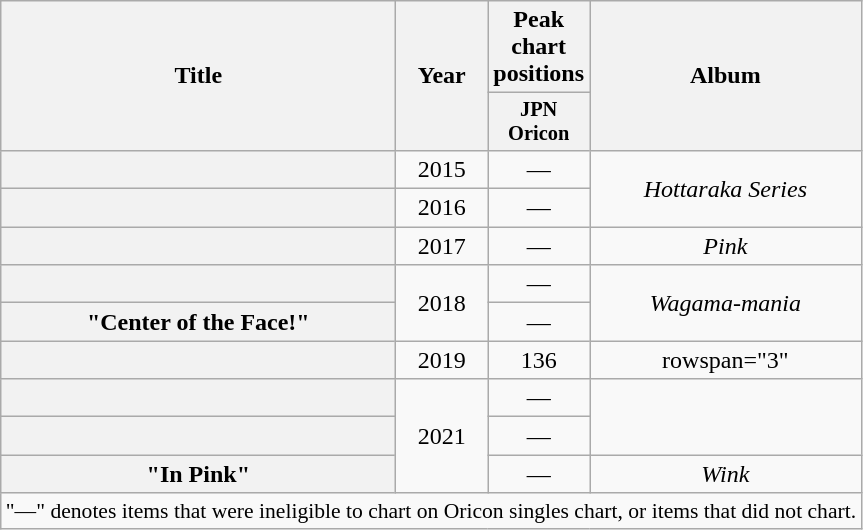<table class="wikitable plainrowheaders" style="text-align:center;">
<tr>
<th scope="col" rowspan="2" style="width:16em;">Title</th>
<th scope="col" rowspan="2">Year</th>
<th scope="col" colspan="1">Peak chart positions</th>
<th scope="col" rowspan="2">Album</th>
</tr>
<tr>
<th style="width:3em;font-size:85%">JPN<br>Oricon<br></th>
</tr>
<tr>
<th scope="row"></th>
<td>2015</td>
<td>—</td>
<td rowspan="2"><em>Hottaraka Series</em></td>
</tr>
<tr>
<th scope="row"></th>
<td>2016</td>
<td>—</td>
</tr>
<tr>
<th scope="row"></th>
<td>2017</td>
<td>—</td>
<td><em>Pink</em></td>
</tr>
<tr>
<th scope="row"></th>
<td rowspan="2">2018</td>
<td>—</td>
<td rowspan="2"><em>Wagama-mania</em></td>
</tr>
<tr>
<th scope="row">"Center of the Face!"</th>
<td>—</td>
</tr>
<tr>
<th scope="row"></th>
<td>2019</td>
<td>136</td>
<td>rowspan="3" </td>
</tr>
<tr>
<th scope="row"></th>
<td rowspan="3">2021</td>
<td>—</td>
</tr>
<tr>
<th scope="row"></th>
<td>—</td>
</tr>
<tr>
<th scope="row">"In Pink"<br></th>
<td>—</td>
<td><em>Wink</em></td>
</tr>
<tr>
<td colspan="12" align="center" style="font-size:90%;">"—" denotes items that were ineligible to chart on Oricon singles chart, or items that did not chart.</td>
</tr>
</table>
